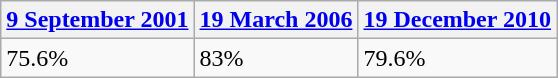<table class="wikitable">
<tr>
<th><a href='#'>9 September 2001</a></th>
<th><a href='#'>19 March 2006</a></th>
<th><a href='#'>19 December 2010</a></th>
</tr>
<tr>
<td>75.6%</td>
<td>83%</td>
<td>79.6%</td>
</tr>
</table>
